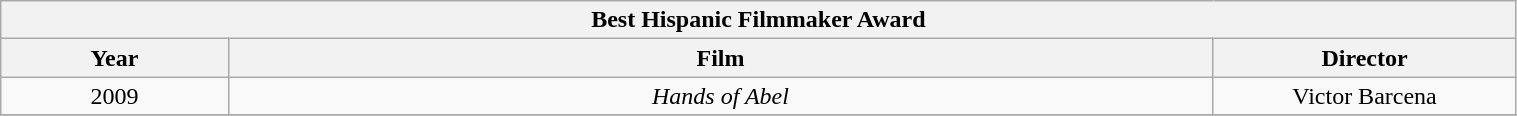<table class="wikitable" width="80%">
<tr>
<th colspan="3" align="center">Best Hispanic Filmmaker Award</th>
</tr>
<tr>
<th width="15%">Year</th>
<th width="65%">Film</th>
<th width="20%">Director</th>
</tr>
<tr>
<td align="center">2009</td>
<td align="center"><em>Hands of Abel</em></td>
<td align="center">Victor Barcena</td>
</tr>
<tr>
</tr>
</table>
